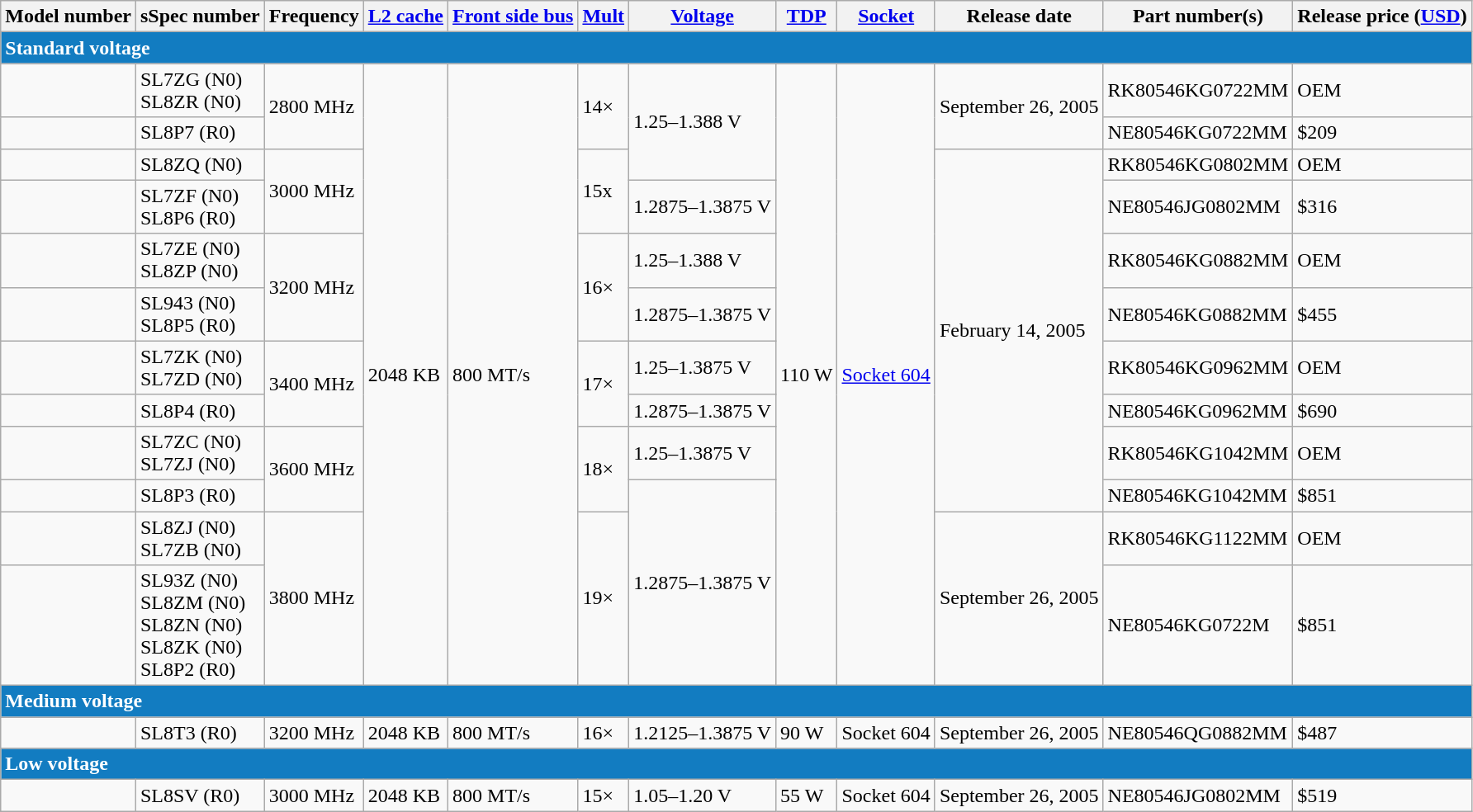<table class="wikitable sortable">
<tr>
<th>Model number</th>
<th>sSpec number</th>
<th>Frequency</th>
<th><a href='#'>L2 cache</a></th>
<th><a href='#'>Front side bus</a></th>
<th><a href='#'>Mult</a></th>
<th><a href='#'>Voltage</a></th>
<th><a href='#'>TDP</a></th>
<th><a href='#'>Socket</a></th>
<th>Release date</th>
<th>Part number(s)</th>
<th>Release price (<a href='#'>USD</a>)</th>
</tr>
<tr>
<td colspan="12" style="text-align:left; background:#127cc1; color:white;"><strong>Standard voltage</strong></td>
</tr>
<tr>
<td></td>
<td>SL7ZG (N0)<br>SL8ZR (N0)</td>
<td rowspan="2">2800 MHz</td>
<td rowspan="12">2048 KB</td>
<td rowspan="12">800 MT/s</td>
<td rowspan="2">14×</td>
<td rowspan="3">1.25–1.388 V</td>
<td rowspan="12">110 W</td>
<td rowspan="12"><a href='#'>Socket 604</a></td>
<td rowspan="2">September 26, 2005</td>
<td>RK80546KG0722MM</td>
<td>OEM</td>
</tr>
<tr>
<td></td>
<td>SL8P7 (R0)</td>
<td>NE80546KG0722MM</td>
<td>$209</td>
</tr>
<tr>
<td></td>
<td>SL8ZQ (N0)</td>
<td rowspan="2">3000 MHz</td>
<td rowspan="2">15x</td>
<td rowspan="8">February 14, 2005</td>
<td>RK80546KG0802MM</td>
<td>OEM</td>
</tr>
<tr>
<td></td>
<td>SL7ZF (N0)<br>SL8P6 (R0)</td>
<td>1.2875–1.3875 V</td>
<td>NE80546JG0802MM</td>
<td>$316</td>
</tr>
<tr>
<td></td>
<td>SL7ZE (N0)<br>SL8ZP (N0)</td>
<td rowspan="2">3200 MHz</td>
<td rowspan="2">16×</td>
<td>1.25–1.388 V</td>
<td>RK80546KG0882MM</td>
<td>OEM</td>
</tr>
<tr>
<td></td>
<td>SL943 (N0)<br>SL8P5 (R0)</td>
<td>1.2875–1.3875 V</td>
<td>NE80546KG0882MM</td>
<td>$455</td>
</tr>
<tr>
<td></td>
<td>SL7ZK (N0)<br>SL7ZD (N0)</td>
<td rowspan="2">3400 MHz</td>
<td rowspan="2">17×</td>
<td>1.25–1.3875 V</td>
<td>RK80546KG0962MM</td>
<td>OEM</td>
</tr>
<tr>
<td></td>
<td>SL8P4 (R0)</td>
<td>1.2875–1.3875 V</td>
<td>NE80546KG0962MM</td>
<td>$690</td>
</tr>
<tr>
<td></td>
<td>SL7ZC (N0) <br>SL7ZJ (N0)</td>
<td rowspan="2">3600 MHz</td>
<td rowspan="2">18×</td>
<td>1.25–1.3875 V</td>
<td>RK80546KG1042MM</td>
<td>OEM</td>
</tr>
<tr>
<td></td>
<td>SL8P3 (R0)</td>
<td rowspan="3">1.2875–1.3875 V</td>
<td>NE80546KG1042MM</td>
<td>$851</td>
</tr>
<tr>
<td></td>
<td>SL8ZJ (N0)<br>SL7ZB (N0)</td>
<td rowspan="2">3800 MHz</td>
<td rowspan="2">19×</td>
<td rowspan="2">September 26, 2005</td>
<td>RK80546KG1122MM</td>
<td>OEM</td>
</tr>
<tr>
<td></td>
<td>SL93Z (N0)<br>SL8ZM (N0)<br>SL8ZN (N0)<br>SL8ZK (N0)<br>SL8P2 (R0)</td>
<td>NE80546KG0722M</td>
<td>$851</td>
</tr>
<tr>
<td colspan="12" style="text-align:left; background:#127cc1; color:white;"><strong>Medium voltage</strong></td>
</tr>
<tr>
<td></td>
<td>SL8T3 (R0)</td>
<td>3200 MHz</td>
<td>2048 KB</td>
<td>800 MT/s</td>
<td>16×</td>
<td>1.2125–1.3875 V</td>
<td>90 W</td>
<td>Socket 604</td>
<td>September 26, 2005</td>
<td>NE80546QG0882MM</td>
<td>$487</td>
</tr>
<tr>
<td colspan="12" style="text-align:left; background:#127cc1; color:white;"><strong>Low voltage</strong></td>
</tr>
<tr>
<td></td>
<td>SL8SV (R0)</td>
<td>3000 MHz</td>
<td>2048 KB</td>
<td>800 MT/s</td>
<td>15×</td>
<td>1.05–1.20 V</td>
<td>55 W</td>
<td>Socket 604</td>
<td>September 26, 2005</td>
<td>NE80546JG0802MM</td>
<td>$519</td>
</tr>
</table>
